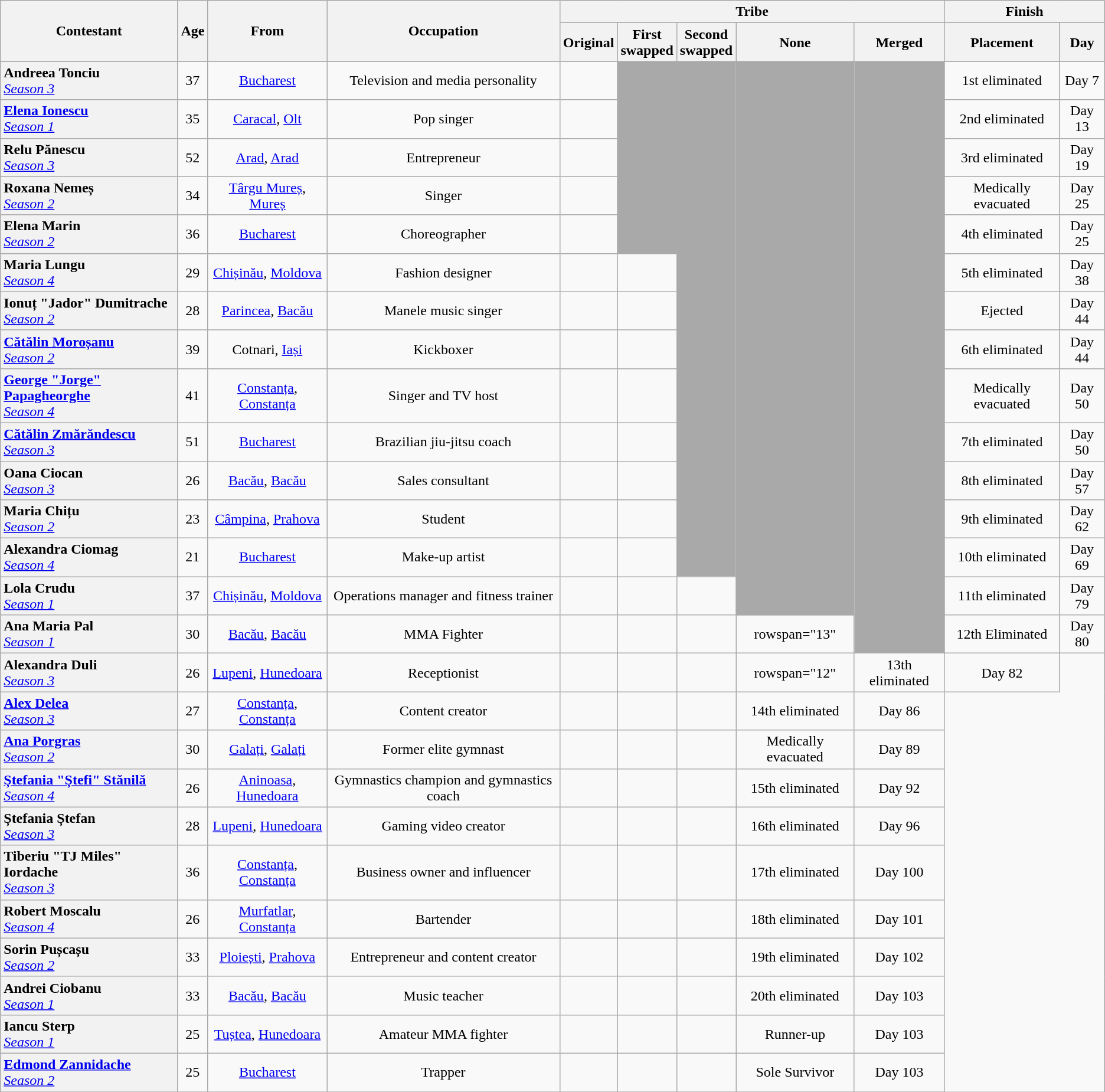<table class="wikitable sortable" style="text-align:center;">
<tr>
<th rowspan="2" scope="col">Contestant</th>
<th rowspan="2" scope="col">Age</th>
<th rowspan="2" scope="col">From</th>
<th rowspan="2" scope="col">Occupation</th>
<th colspan="5" scope="colgroup">Tribe</th>
<th colspan="2" scope="colgroup">Finish</th>
</tr>
<tr>
<th scope="col">Original</th>
<th scope="col">First<br>swapped</th>
<th scope="col">Second<br>swapped</th>
<th class="unsortable">None</th>
<th class="unsortable">Merged</th>
<th scope="col" class="unsortable">Placement</th>
<th scope="col" class="unsortable">Day</th>
</tr>
<tr>
<th scope="row" style="text-align:left;font-weight:normal"><strong>Andreea Tonciu</strong><br><em><a href='#'>Season 3</a></em></th>
<td>37</td>
<td><a href='#'>Bucharest</a></td>
<td>Television and media personality</td>
<td></td>
<td rowspan="5" style="background:darkgray; border:none"></td>
<td rowspan="13" style="background:darkgray; border:none"></td>
<td rowspan="14" style="background:darkgray; border:none"></td>
<td rowspan="15" style="background:darkgray; border:none"></td>
<td>1st eliminated</td>
<td>Day 7</td>
</tr>
<tr>
<th scope="row" style="text-align:left;font-weight:normal"><strong><a href='#'>Elena Ionescu</a></strong><br><em><a href='#'>Season 1</a></em></th>
<td>35</td>
<td><a href='#'>Caracal</a>, <a href='#'>Olt</a></td>
<td>Pop singer</td>
<td></td>
<td>2nd eliminated</td>
<td>Day 13</td>
</tr>
<tr>
<th scope="row" style="text-align:left;font-weight:normal"><strong>Relu Pănescu</strong><br><em><a href='#'>Season 3</a></em></th>
<td>52</td>
<td><a href='#'>Arad</a>, <a href='#'>Arad</a></td>
<td>Entrepreneur</td>
<td></td>
<td>3rd eliminated</td>
<td>Day 19</td>
</tr>
<tr>
<th scope="row" style="text-align:left;font-weight:normal"><strong>Roxana Nemeș</strong><br><em><a href='#'>Season 2</a></em></th>
<td>34</td>
<td><a href='#'>Târgu Mureș</a>, <a href='#'>Mureș</a></td>
<td>Singer</td>
<td></td>
<td>Medically evacuated</td>
<td>Day 25</td>
</tr>
<tr>
<th scope="row" style="text-align:left;font-weight:normal"><strong>Elena Marin</strong><br><em><a href='#'>Season 2</a></em></th>
<td>36</td>
<td><a href='#'>Bucharest</a></td>
<td>Choreographer</td>
<td></td>
<td>4th eliminated</td>
<td>Day 25</td>
</tr>
<tr>
<th scope="row" style="text-align:left;font-weight:normal"><strong>Maria Lungu</strong><br><em><a href='#'>Season 4</a></em></th>
<td>29</td>
<td><a href='#'>Chișinău</a>, <a href='#'>Moldova</a></td>
<td>Fashion designer</td>
<td></td>
<td></td>
<td>5th eliminated</td>
<td>Day 38</td>
</tr>
<tr>
<th scope="row" style="text-align:left;font-weight:normal"><strong>Ionuț "Jador" Dumitrache</strong><br><em><a href='#'>Season 2</a></em></th>
<td>28</td>
<td><a href='#'>Parincea</a>, <a href='#'>Bacău</a></td>
<td>Manele music singer</td>
<td></td>
<td></td>
<td>Ejected</td>
<td>Day 44</td>
</tr>
<tr>
<th scope="row" style="text-align:left;font-weight:normal"><strong><a href='#'>Cătălin Moroșanu</a></strong><br><em><a href='#'>Season 2</a></em></th>
<td>39</td>
<td>Cotnari, <a href='#'>Iași</a></td>
<td>Kickboxer</td>
<td></td>
<td></td>
<td>6th eliminated</td>
<td>Day 44</td>
</tr>
<tr>
<th scope="row" style="text-align:left;font-weight:normal"><strong><a href='#'>George "Jorge" Papagheorghe</a></strong><br><em><a href='#'>Season 4</a></em></th>
<td>41</td>
<td><a href='#'>Constanța</a>, <a href='#'>Constanța</a></td>
<td>Singer and TV host</td>
<td></td>
<td></td>
<td>Medically evacuated</td>
<td>Day 50</td>
</tr>
<tr>
<th scope="row" style="text-align:left;font-weight:normal"><strong><a href='#'>Cătălin Zmărăndescu</a></strong><br><em><a href='#'>Season 3</a></em></th>
<td>51</td>
<td><a href='#'>Bucharest</a></td>
<td>Brazilian jiu-jitsu coach</td>
<td></td>
<td></td>
<td>7th eliminated</td>
<td>Day 50</td>
</tr>
<tr>
<th scope="row" style="text-align:left;font-weight:normal"><strong>Oana Ciocan</strong><br><em><a href='#'>Season 3</a></em></th>
<td>26</td>
<td><a href='#'>Bacău</a>, <a href='#'>Bacău</a></td>
<td>Sales consultant</td>
<td></td>
<td></td>
<td>8th eliminated</td>
<td>Day 57</td>
</tr>
<tr>
<th scope="row" style="text-align:left;font-weight:normal"><strong>Maria Chițu</strong><br><em><a href='#'>Season 2</a></em></th>
<td>23</td>
<td><a href='#'>Câmpina</a>, <a href='#'>Prahova</a></td>
<td>Student</td>
<td></td>
<td></td>
<td>9th eliminated</td>
<td>Day 62</td>
</tr>
<tr>
<th scope="row" style="text-align:left;font-weight:normal"><strong>Alexandra Ciomag</strong><br><em><a href='#'>Season 4</a></em></th>
<td>21</td>
<td><a href='#'>Bucharest</a></td>
<td>Make-up artist</td>
<td></td>
<td></td>
<td>10th eliminated</td>
<td>Day 69</td>
</tr>
<tr>
<th scope="row" style="text-align:left;font-weight:normal"><strong>Lola Crudu</strong><br><em><a href='#'>Season 1</a></em></th>
<td>37</td>
<td><a href='#'>Chișinău</a>, <a href='#'>Moldova</a></td>
<td>Operations manager and fitness trainer</td>
<td></td>
<td></td>
<td></td>
<td>11th eliminated</td>
<td>Day 79</td>
</tr>
<tr>
<th scope="row" style="text-align:left;font-weight:normal"><strong>Ana Maria Pal</strong><br><em><a href='#'>Season 1</a></em></th>
<td>30</td>
<td><a href='#'>Bacău</a>, <a href='#'>Bacău</a></td>
<td>MMA Fighter</td>
<td></td>
<td></td>
<td></td>
<td>rowspan="13" </td>
<td>12th Eliminated</td>
<td>Day 80</td>
</tr>
<tr>
<th scope="row" style="text-align:left;font-weight:normal"><strong>Alexandra Duli</strong><br><em><a href='#'>Season 3</a></em></th>
<td>26</td>
<td><a href='#'>Lupeni</a>, <a href='#'>Hunedoara</a></td>
<td>Receptionist</td>
<td></td>
<td></td>
<td></td>
<td>rowspan="12" </td>
<td>13th eliminated</td>
<td>Day 82</td>
</tr>
<tr>
<th scope="row" style="text-align:left;font-weight:normal"><strong><a href='#'>Alex Delea</a></strong><br><em><a href='#'>Season 3</a></em></th>
<td>27</td>
<td><a href='#'>Constanța</a>, <a href='#'>Constanța</a></td>
<td>Content creator</td>
<td></td>
<td></td>
<td></td>
<td>14th eliminated</td>
<td>Day 86</td>
</tr>
<tr>
<th scope="row" style="text-align:left;font-weight:normal"><strong> <a href='#'>Ana Porgras</a></strong><br><em><a href='#'>Season 2</a></em></th>
<td>30</td>
<td><a href='#'>Galați</a>, <a href='#'>Galați</a></td>
<td>Former elite gymnast</td>
<td></td>
<td></td>
<td></td>
<td>Medically evacuated</td>
<td>Day 89</td>
</tr>
<tr>
<th scope="row" style="text-align:left;font-weight:normal"><strong><a href='#'>Ștefania "Ștefi" Stănilă</a></strong><br><em><a href='#'>Season 4</a></em></th>
<td>26</td>
<td><a href='#'>Aninoasa</a>, <a href='#'>Hunedoara</a></td>
<td>Gymnastics champion and gymnastics coach</td>
<td></td>
<td></td>
<td></td>
<td>15th eliminated</td>
<td>Day 92</td>
</tr>
<tr>
<th scope="row" style="text-align:left;font-weight:normal"><strong>Ștefania Ștefan</strong><br><em><a href='#'>Season 3</a></em></th>
<td>28</td>
<td><a href='#'>Lupeni</a>, <a href='#'>Hunedoara</a></td>
<td>Gaming video creator</td>
<td></td>
<td></td>
<td></td>
<td>16th eliminated</td>
<td>Day 96</td>
</tr>
<tr>
<th scope="row" style="text-align:left;font-weight:normal"><strong>Tiberiu "TJ Miles" Iordache</strong><br><em><a href='#'>Season 3</a></em></th>
<td>36</td>
<td><a href='#'>Constanța</a>, <a href='#'>Constanța</a></td>
<td>Business owner and influencer</td>
<td></td>
<td></td>
<td></td>
<td>17th eliminated</td>
<td>Day 100</td>
</tr>
<tr>
<th scope="row" style="text-align:left;font-weight:normal"><strong>Robert Moscalu</strong><br><em><a href='#'>Season 4</a></em></th>
<td>26</td>
<td><a href='#'>Murfatlar</a>, <a href='#'>Constanța</a></td>
<td>Bartender</td>
<td></td>
<td></td>
<td></td>
<td>18th eliminated</td>
<td>Day 101</td>
</tr>
<tr>
<th scope="row" style="text-align:left;font-weight:normal"><strong>Sorin Pușcașu</strong><br><em><a href='#'>Season 2</a></em></th>
<td>33</td>
<td><a href='#'>Ploiești</a>, <a href='#'>Prahova</a></td>
<td>Entrepreneur and content creator</td>
<td></td>
<td></td>
<td></td>
<td>19th eliminated</td>
<td>Day 102</td>
</tr>
<tr>
<th scope="row" style="text-align:left;font-weight:normal"><strong>Andrei Ciobanu</strong><br><em><a href='#'>Season 1</a></em></th>
<td>33</td>
<td><a href='#'>Bacău</a>, <a href='#'>Bacău</a></td>
<td>Music teacher</td>
<td></td>
<td></td>
<td></td>
<td>20th eliminated</td>
<td>Day 103</td>
</tr>
<tr>
<th scope="row" style="text-align:left;font-weight:normal"><strong>Iancu Sterp</strong><br><em><a href='#'>Season 1</a></em></th>
<td>25</td>
<td><a href='#'>Tuștea</a>, <a href='#'>Hunedoara</a></td>
<td>Amateur MMA fighter</td>
<td></td>
<td></td>
<td></td>
<td>Runner-up</td>
<td>Day 103</td>
</tr>
<tr>
<th scope="row" style="text-align:left;font-weight:normal"><strong><a href='#'>Edmond Zannidache</a></strong><br><em><a href='#'>Season 2</a></em></th>
<td>25</td>
<td><a href='#'>Bucharest</a></td>
<td>Trapper</td>
<td></td>
<td></td>
<td></td>
<td>Sole Survivor</td>
<td>Day 103</td>
</tr>
<tr>
</tr>
</table>
